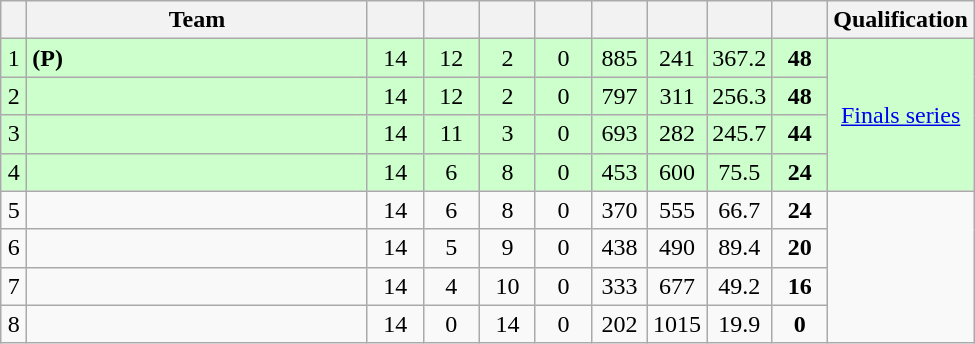<table class="wikitable" style="text-align:center; margin-bottom:0">
<tr>
<th style="width:10px"></th>
<th style="width:35%;">Team</th>
<th style="width:30px;"></th>
<th style="width:30px;"></th>
<th style="width:30px;"></th>
<th style="width:30px;"></th>
<th style="width:30px;"></th>
<th style="width:30px;"></th>
<th style="width:30px;"></th>
<th style="width:30px;"></th>
<th>Qualification</th>
</tr>
<tr style="background:#ccffcc;">
<td>1</td>
<td style="text-align:left;"> <strong>(P)</strong></td>
<td>14</td>
<td>12</td>
<td>2</td>
<td>0</td>
<td>885</td>
<td>241</td>
<td>367.2</td>
<td><strong>48</strong></td>
<td rowspan=4><a href='#'>Finals series</a></td>
</tr>
<tr style="background:#ccffcc;">
<td>2</td>
<td style="text-align:left;"></td>
<td>14</td>
<td>12</td>
<td>2</td>
<td>0</td>
<td>797</td>
<td>311</td>
<td>256.3</td>
<td><strong>48</strong></td>
</tr>
<tr style="background:#ccffcc;">
<td>3</td>
<td style="text-align:left;"></td>
<td>14</td>
<td>11</td>
<td>3</td>
<td>0</td>
<td>693</td>
<td>282</td>
<td>245.7</td>
<td><strong>44</strong></td>
</tr>
<tr style="background:#ccffcc;">
<td>4</td>
<td style="text-align:left;"></td>
<td>14</td>
<td>6</td>
<td>8</td>
<td>0</td>
<td>453</td>
<td>600</td>
<td>75.5</td>
<td><strong>24</strong></td>
</tr>
<tr>
<td>5</td>
<td style="text-align:left;"></td>
<td>14</td>
<td>6</td>
<td>8</td>
<td>0</td>
<td>370</td>
<td>555</td>
<td>66.7</td>
<td><strong>24</strong></td>
</tr>
<tr>
<td>6</td>
<td style="text-align:left;"></td>
<td>14</td>
<td>5</td>
<td>9</td>
<td>0</td>
<td>438</td>
<td>490</td>
<td>89.4</td>
<td><strong>20</strong></td>
</tr>
<tr>
<td>7</td>
<td style="text-align:left;"></td>
<td>14</td>
<td>4</td>
<td>10</td>
<td>0</td>
<td>333</td>
<td>677</td>
<td>49.2</td>
<td><strong>16</strong></td>
</tr>
<tr>
<td>8</td>
<td style="text-align:left;"></td>
<td>14</td>
<td>0</td>
<td>14</td>
<td>0</td>
<td>202</td>
<td>1015</td>
<td>19.9</td>
<td><strong>0</strong></td>
</tr>
</table>
